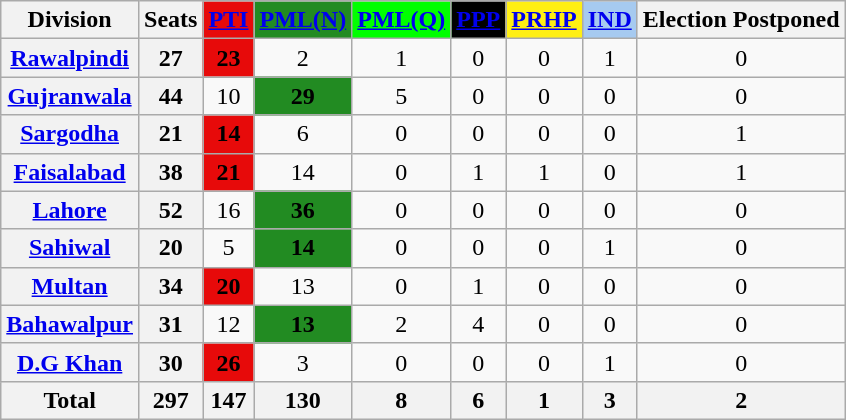<table class="wikitable sortable" style="text-align:center;">
<tr>
<th>Division</th>
<th>Seats</th>
<td style="background:#E70A0A;"><a href='#'><span><strong>PTI</strong></span></a></td>
<td style="background:#228b22;"><a href='#'><span><strong>PML(N)</strong></span></a></td>
<td style="background:#00ff00;"><a href='#'><span><strong>PML(Q)</strong></span></a></td>
<td style="background:#000000;"><a href='#'><span><strong>PPP</strong></span></a></td>
<td style="background:#ffef14;"><a href='#'><span><strong>PRHP</strong></span></a></td>
<td style="background:#a6caf0;"><a href='#'><span><strong>IND</strong></span></a></td>
<th>Election Postponed</th>
</tr>
<tr>
<th><a href='#'>Rawalpindi</a></th>
<th>27</th>
<td bgcolor="#E70A0A"><span><strong>23</strong></span></td>
<td>2</td>
<td>1</td>
<td>0</td>
<td>0</td>
<td>1</td>
<td>0</td>
</tr>
<tr>
<th><a href='#'>Gujranwala</a></th>
<th>44</th>
<td>10</td>
<td bgcolor="#228b22"><span><strong>29</strong></span></td>
<td>5</td>
<td>0</td>
<td>0</td>
<td>0</td>
<td>0</td>
</tr>
<tr>
<th><a href='#'>Sargodha</a></th>
<th>21</th>
<td bgcolor="#E70A0A"><span><strong>14</strong></span></td>
<td>6</td>
<td>0</td>
<td>0</td>
<td>0</td>
<td>0</td>
<td>1</td>
</tr>
<tr>
<th><a href='#'>Faisalabad</a></th>
<th>38</th>
<td bgcolor="#E70A0A"><span><strong>21</strong></span></td>
<td>14</td>
<td>0</td>
<td>1</td>
<td>1</td>
<td>0</td>
<td>1</td>
</tr>
<tr>
<th><a href='#'>Lahore</a></th>
<th>52</th>
<td>16</td>
<td bgcolor="#228b22"><span><strong>36</strong></span></td>
<td>0</td>
<td>0</td>
<td>0</td>
<td>0</td>
<td>0</td>
</tr>
<tr>
<th><a href='#'>Sahiwal</a></th>
<th>20</th>
<td>5</td>
<td bgcolor="#228b22"><span><strong>14</strong></span></td>
<td>0</td>
<td>0</td>
<td>0</td>
<td>1</td>
<td>0</td>
</tr>
<tr>
<th><a href='#'>Multan</a></th>
<th>34</th>
<td bgcolor="#E70A0A"><span><strong>20</strong></span></td>
<td>13</td>
<td>0</td>
<td>1</td>
<td>0</td>
<td>0</td>
<td>0</td>
</tr>
<tr>
<th><a href='#'>Bahawalpur</a></th>
<th>31</th>
<td>12</td>
<td bgcolor="#228b22"><span><strong>13</strong></span></td>
<td>2</td>
<td>4</td>
<td>0</td>
<td>0</td>
<td>0</td>
</tr>
<tr>
<th><a href='#'>D.G Khan</a></th>
<th>30</th>
<td bgcolor="#E70A0A"><span><strong>26</strong></span></td>
<td>3</td>
<td>0</td>
<td>0</td>
<td>0</td>
<td>1</td>
<td>0</td>
</tr>
<tr>
<th>Total</th>
<th>297</th>
<th>147</th>
<th>130</th>
<th>8</th>
<th>6</th>
<th>1</th>
<th>3</th>
<th>2</th>
</tr>
</table>
